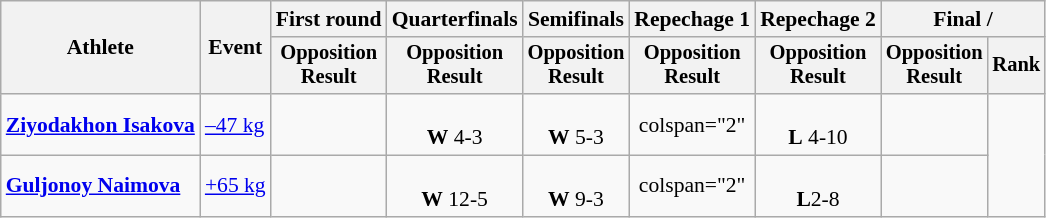<table class="wikitable" style="font-size:90%;">
<tr>
<th rowspan=2>Athlete</th>
<th rowspan=2>Event</th>
<th>First round</th>
<th>Quarterfinals</th>
<th>Semifinals</th>
<th>Repechage 1</th>
<th>Repechage 2</th>
<th colspan=2>Final / </th>
</tr>
<tr style="font-size:95%">
<th>Opposition<br>Result</th>
<th>Opposition<br>Result</th>
<th>Opposition<br>Result</th>
<th>Opposition<br>Result</th>
<th>Opposition<br>Result</th>
<th>Opposition<br>Result</th>
<th>Rank</th>
</tr>
<tr align=center>
<td align=left><strong><a href='#'>Ziyodakhon Isakova</a></strong></td>
<td align=left><a href='#'>–47 kg</a></td>
<td></td>
<td><br><strong>W</strong> 4-3</td>
<td><br><strong>W</strong> 5-3</td>
<td>colspan="2" </td>
<td><br><strong>L</strong> 4-10</td>
<td></td>
</tr>
<tr align=center>
<td align=left><strong><a href='#'>Guljonoy Naimova</a></strong></td>
<td align=left><a href='#'>+65 kg</a></td>
<td></td>
<td><br><strong>W</strong> 12-5</td>
<td><br><strong>W</strong> 9-3</td>
<td>colspan="2" </td>
<td><br><strong>L</strong>2-8</td>
<td></td>
</tr>
</table>
